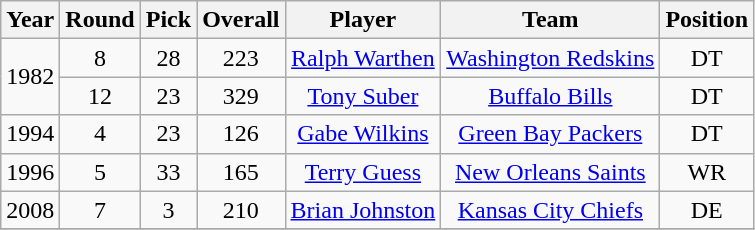<table class="wikitable sortable" style="text-align: center;">
<tr>
<th>Year</th>
<th>Round</th>
<th>Pick</th>
<th>Overall</th>
<th>Player</th>
<th>Team</th>
<th>Position</th>
</tr>
<tr>
<td rowspan="2">1982</td>
<td>8</td>
<td>28</td>
<td>223</td>
<td><a href='#'>Ralph Warthen</a></td>
<td><a href='#'>Washington Redskins</a></td>
<td>DT</td>
</tr>
<tr>
<td>12</td>
<td>23</td>
<td>329</td>
<td><a href='#'>Tony Suber</a></td>
<td><a href='#'>Buffalo Bills</a></td>
<td>DT</td>
</tr>
<tr>
<td>1994</td>
<td>4</td>
<td>23</td>
<td>126</td>
<td><a href='#'>Gabe Wilkins</a></td>
<td><a href='#'>Green Bay Packers</a></td>
<td>DT</td>
</tr>
<tr>
<td>1996</td>
<td>5</td>
<td>33</td>
<td>165</td>
<td><a href='#'>Terry Guess</a></td>
<td><a href='#'>New Orleans Saints</a></td>
<td>WR</td>
</tr>
<tr>
<td>2008</td>
<td>7</td>
<td>3</td>
<td>210</td>
<td><a href='#'>Brian Johnston</a></td>
<td><a href='#'>Kansas City Chiefs</a></td>
<td>DE</td>
</tr>
<tr>
</tr>
</table>
